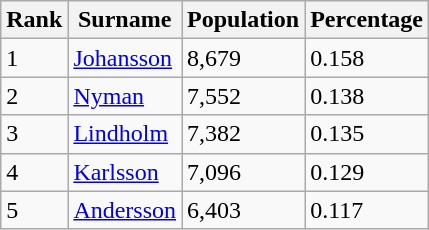<table class="wikitable">
<tr>
<th>Rank</th>
<th>Surname</th>
<th>Population</th>
<th>Percentage</th>
</tr>
<tr>
<td>1</td>
<td><a href='#'>Johansson</a></td>
<td>8,679</td>
<td>0.158</td>
</tr>
<tr>
<td>2</td>
<td><a href='#'>Nyman</a></td>
<td>7,552</td>
<td>0.138</td>
</tr>
<tr>
<td>3</td>
<td><a href='#'>Lindholm</a></td>
<td>7,382</td>
<td>0.135</td>
</tr>
<tr>
<td>4</td>
<td><a href='#'>Karlsson</a></td>
<td>7,096</td>
<td>0.129</td>
</tr>
<tr>
<td>5</td>
<td><a href='#'>Andersson</a></td>
<td>6,403</td>
<td>0.117</td>
</tr>
</table>
